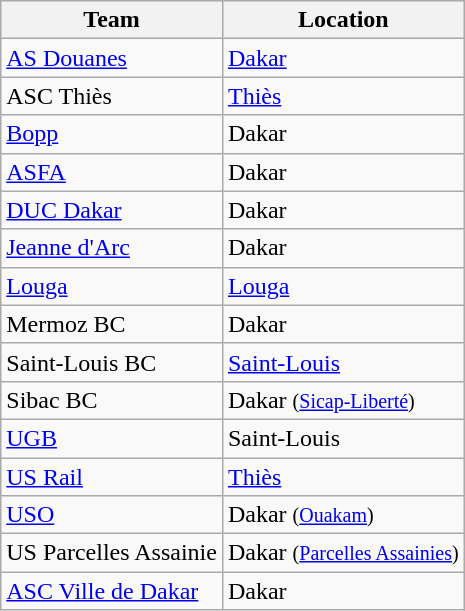<table class="wikitable sortable">
<tr>
<th>Team</th>
<th>Location</th>
</tr>
<tr>
<td><a href='#'>AS Douanes</a></td>
<td><a href='#'>Dakar</a></td>
</tr>
<tr>
<td>ASC Thiès</td>
<td><a href='#'>Thiès</a></td>
</tr>
<tr>
<td><a href='#'>Bopp</a></td>
<td>Dakar</td>
</tr>
<tr>
<td><a href='#'>ASFA</a></td>
<td>Dakar</td>
</tr>
<tr>
<td><a href='#'>DUC Dakar</a></td>
<td>Dakar</td>
</tr>
<tr>
<td><a href='#'>Jeanne d'Arc</a></td>
<td>Dakar</td>
</tr>
<tr>
<td><a href='#'>Louga</a></td>
<td><a href='#'>Louga</a></td>
</tr>
<tr>
<td>Mermoz BC</td>
<td>Dakar</td>
</tr>
<tr>
<td>Saint-Louis BC</td>
<td><a href='#'>Saint-Louis</a></td>
</tr>
<tr>
<td>Sibac BC</td>
<td>Dakar <small>(<a href='#'>Sicap-Liberté</a>)</small></td>
</tr>
<tr>
<td><a href='#'>UGB</a></td>
<td>Saint-Louis</td>
</tr>
<tr>
<td><a href='#'>US Rail</a></td>
<td><a href='#'>Thiès</a></td>
</tr>
<tr>
<td><a href='#'>USO</a></td>
<td>Dakar <small>(<a href='#'>Ouakam</a>)</small></td>
</tr>
<tr>
<td>US Parcelles Assainie</td>
<td>Dakar <small>(<a href='#'>Parcelles Assainies</a>)</small></td>
</tr>
<tr>
<td><a href='#'>ASC Ville de Dakar</a></td>
<td>Dakar</td>
</tr>
</table>
